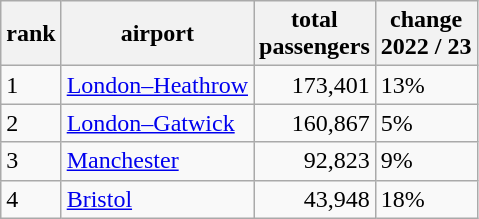<table class="wikitable sortable">
<tr>
<th>rank</th>
<th>airport</th>
<th>total<br>passengers</th>
<th>change<br>2022 / 23</th>
</tr>
<tr>
<td>1</td>
<td><a href='#'>London–Heathrow</a></td>
<td align=right>173,401</td>
<td> 13%</td>
</tr>
<tr>
<td>2</td>
<td><a href='#'>London–Gatwick</a></td>
<td align=right>160,867</td>
<td> 5%</td>
</tr>
<tr>
<td>3</td>
<td><a href='#'>Manchester</a></td>
<td align=right>92,823</td>
<td> 9%</td>
</tr>
<tr>
<td>4</td>
<td><a href='#'>Bristol</a></td>
<td align=right>43,948</td>
<td> 18%</td>
</tr>
</table>
